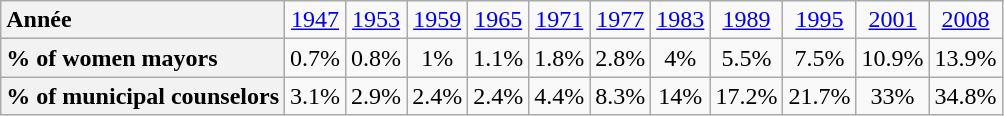<table class="wikitable centre" style="text-align:center;">
<tr --->
<th scope="row" style="text-align:left; width:100upright;">Année</th>
<td style="width:50upright;"><a href='#'>1947</a></td>
<td style="width:50upright;"><a href='#'>1953</a></td>
<td style="width:50upright;"><a href='#'>1959</a></td>
<td style="width:50upright;"><a href='#'>1965</a></td>
<td style="width:50upright;"><a href='#'>1971</a></td>
<td style="width:50upright;"><a href='#'>1977</a></td>
<td style="width:50upright;"><a href='#'>1983</a></td>
<td style="width:50upright;"><a href='#'>1989</a></td>
<td style="width:50upright;"><a href='#'>1995</a></td>
<td style="width:50upright;"><a href='#'>2001</a></td>
<td style="width:50upright;"><a href='#'>2008</a></td>
</tr>
<tr --->
<th scope="row" style="text-align:left; width:100upright;">% of women mayors</th>
<td>0.7%</td>
<td>0.8%</td>
<td>1%</td>
<td>1.1%</td>
<td>1.8%</td>
<td>2.8%</td>
<td>4%</td>
<td>5.5%</td>
<td>7.5%</td>
<td>10.9%</td>
<td>13.9%</td>
</tr>
<tr --->
<th scope="row" style="text-align:left; width:100upright;">% of municipal counselors</th>
<td>3.1%</td>
<td>2.9%</td>
<td>2.4%</td>
<td>2.4%</td>
<td>4.4%</td>
<td>8.3%</td>
<td>14%</td>
<td>17.2%</td>
<td>21.7%</td>
<td>33%</td>
<td>34.8%</td>
</tr>
</table>
